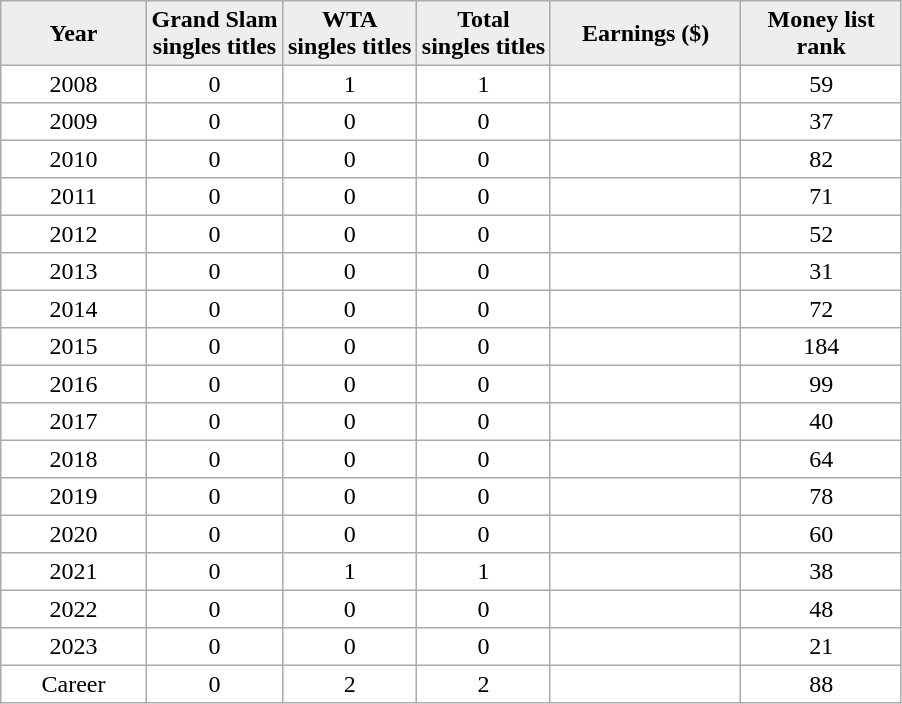<table cellpadding=3 cellspacing=0 border=1 style=border:#aaa;solid:1px;border-collapse:collapse;text-align:center>
<tr style=background:#eee>
<td width=90><strong>Year</strong></td>
<td><strong>Grand Slam<br>singles titles</strong></td>
<td><strong>WTA <br>singles titles</strong></td>
<td><strong>Total<br>singles titles</strong></td>
<td width=120><strong>Earnings ($)</strong></td>
<td width=100><strong>Money list rank</strong></td>
</tr>
<tr>
<td>2008</td>
<td>0</td>
<td>1</td>
<td>1</td>
<td align=right></td>
<td>59</td>
</tr>
<tr>
<td>2009</td>
<td>0</td>
<td>0</td>
<td>0</td>
<td align=right></td>
<td>37</td>
</tr>
<tr>
<td>2010</td>
<td>0</td>
<td>0</td>
<td>0</td>
<td align=right></td>
<td>82</td>
</tr>
<tr>
<td>2011</td>
<td>0</td>
<td>0</td>
<td>0</td>
<td align=right></td>
<td>71</td>
</tr>
<tr>
<td>2012</td>
<td>0</td>
<td>0</td>
<td>0</td>
<td align=right></td>
<td>52</td>
</tr>
<tr>
<td>2013</td>
<td>0</td>
<td>0</td>
<td>0</td>
<td align=right></td>
<td>31</td>
</tr>
<tr>
<td>2014</td>
<td>0</td>
<td>0</td>
<td>0</td>
<td align=right></td>
<td>72</td>
</tr>
<tr>
<td>2015</td>
<td>0</td>
<td>0</td>
<td>0</td>
<td align=right></td>
<td>184</td>
</tr>
<tr>
<td>2016</td>
<td>0</td>
<td>0</td>
<td>0</td>
<td align=right></td>
<td>99</td>
</tr>
<tr>
<td>2017</td>
<td>0</td>
<td>0</td>
<td>0</td>
<td align=right></td>
<td>40</td>
</tr>
<tr>
<td>2018</td>
<td>0</td>
<td>0</td>
<td>0</td>
<td align=right></td>
<td>64</td>
</tr>
<tr>
<td>2019</td>
<td>0</td>
<td>0</td>
<td>0</td>
<td align=right></td>
<td>78</td>
</tr>
<tr>
<td>2020</td>
<td>0</td>
<td>0</td>
<td>0</td>
<td align=right></td>
<td>60</td>
</tr>
<tr>
<td>2021</td>
<td>0</td>
<td>1</td>
<td>1</td>
<td align=right></td>
<td>38</td>
</tr>
<tr>
<td>2022</td>
<td>0</td>
<td>0</td>
<td>0</td>
<td align="right"></td>
<td>48</td>
</tr>
<tr>
<td>2023</td>
<td>0</td>
<td>0</td>
<td>0</td>
<td align="right"></td>
<td>21</td>
</tr>
<tr>
<td>Career</td>
<td>0</td>
<td>2</td>
<td>2</td>
<td align="right"></td>
<td>88</td>
</tr>
</table>
